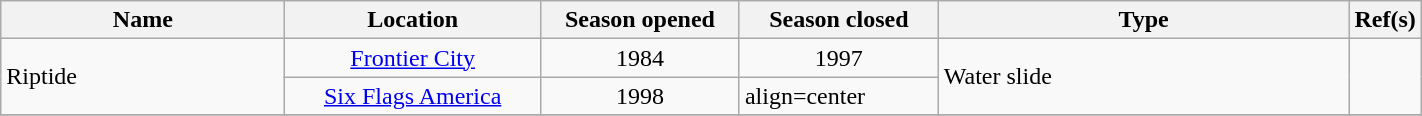<table class="wikitable" border="1" width=75%>
<tr>
<th width=20%>Name</th>
<th width=18%>Location</th>
<th width=14%>Season opened</th>
<th width=14%>Season closed</th>
<th>Type</th>
<th width=5% class="unsortable">Ref(s)</th>
</tr>
<tr>
<td rowspan=2>Riptide</td>
<td align=center><a href='#'>Frontier City</a></td>
<td align=center>1984</td>
<td align=center>1997</td>
<td rowspan=2>Water slide</td>
<td rowspan=2></td>
</tr>
<tr>
<td align=center><a href='#'>Six Flags America</a></td>
<td align=center>1998</td>
<td>align=center </td>
</tr>
<tr>
</tr>
</table>
